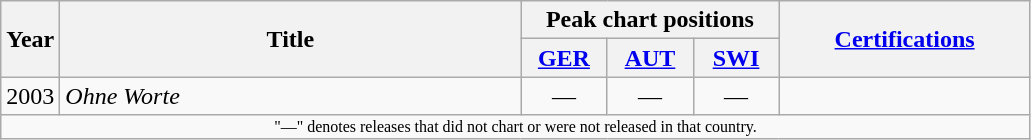<table class="wikitable">
<tr>
<th rowspan="2">Year</th>
<th width="300" rowspan="2">Title</th>
<th colspan="3">Peak chart positions</th>
<th width="160" rowspan="2"><a href='#'>Certifications</a></th>
</tr>
<tr>
<th width="50"><a href='#'>GER</a></th>
<th width="50"><a href='#'>AUT</a></th>
<th width="50"><a href='#'>SWI</a></th>
</tr>
<tr>
<td>2003</td>
<td><em>Ohne Worte</em></td>
<td align="center">—</td>
<td align="center">—</td>
<td align="center">—</td>
<td></td>
</tr>
<tr>
<td colspan="6" style="text-align:center; font-size:8pt;">"—" denotes releases that did not chart or were not released in that country.</td>
</tr>
</table>
